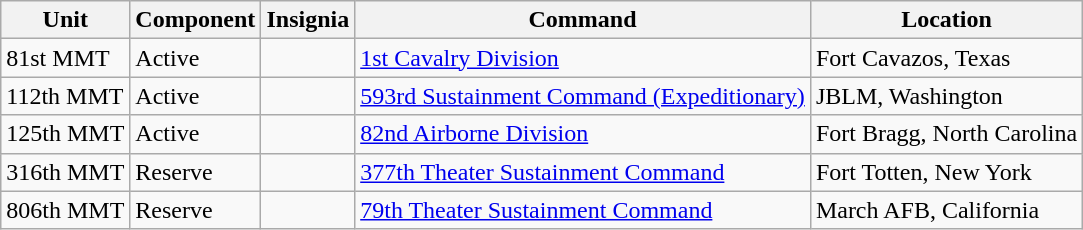<table class="wikitable">
<tr>
<th>Unit</th>
<th>Component</th>
<th>Insignia</th>
<th>Command</th>
<th>Location</th>
</tr>
<tr>
<td>81st MMT</td>
<td>Active</td>
<td></td>
<td><a href='#'>1st Cavalry Division</a></td>
<td>Fort Cavazos, Texas</td>
</tr>
<tr>
<td>112th MMT</td>
<td>Active</td>
<td></td>
<td><a href='#'>593rd Sustainment Command (Expeditionary)</a></td>
<td>JBLM, Washington</td>
</tr>
<tr>
<td>125th MMT</td>
<td>Active</td>
<td></td>
<td><a href='#'>82nd Airborne Division</a></td>
<td>Fort Bragg, North Carolina</td>
</tr>
<tr>
<td>316th MMT</td>
<td>Reserve</td>
<td></td>
<td><a href='#'>377th Theater Sustainment Command</a></td>
<td>Fort Totten, New York</td>
</tr>
<tr>
<td>806th MMT</td>
<td>Reserve</td>
<td></td>
<td><a href='#'>79th Theater Sustainment Command</a></td>
<td>March AFB, California</td>
</tr>
</table>
